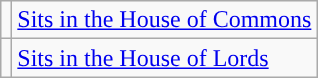<table class="wikitable">
<tr>
<td style="background: "></td>
<td><a href='#'>Sits in the House of Commons</a></td>
</tr>
<tr>
<td style="background: "></td>
<td><a href='#'>Sits in the House of Lords</a></td>
</tr>
</table>
